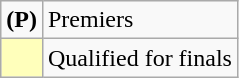<table class=wikitable>
<tr>
<td><strong>(P)</strong></td>
<td>Premiers</td>
</tr>
<tr>
<td bgcolor=FFFFBB></td>
<td>Qualified for finals</td>
</tr>
</table>
